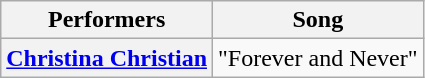<table class="wikitable unsortable" style="text-align:center;">
<tr>
<th scope="col">Performers</th>
<th scope="col">Song</th>
</tr>
<tr>
<th scope="row"><a href='#'>Christina Christian</a></th>
<td>"Forever and Never"</td>
</tr>
</table>
